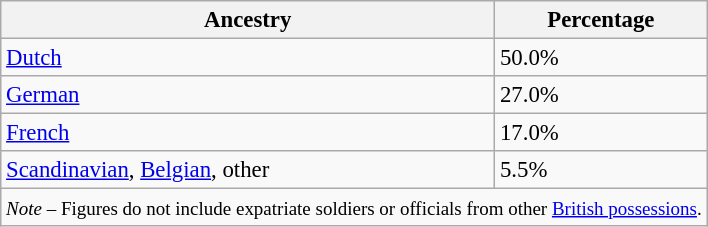<table class="sort wikitable sortable" style="font-size: 95%">
<tr>
<th>Ancestry</th>
<th>Percentage</th>
</tr>
<tr>
<td><a href='#'>Dutch</a></td>
<td>50.0%</td>
</tr>
<tr>
<td><a href='#'>German</a></td>
<td>27.0%</td>
</tr>
<tr>
<td><a href='#'>French</a></td>
<td>17.0%</td>
</tr>
<tr>
<td><a href='#'>Scandinavian</a>, <a href='#'>Belgian</a>, other</td>
<td>5.5%</td>
</tr>
<tr>
<td colspan=2><small> <em>Note</em> – Figures do not include expatriate soldiers or officials from other <a href='#'>British possessions</a>.</small></td>
</tr>
</table>
